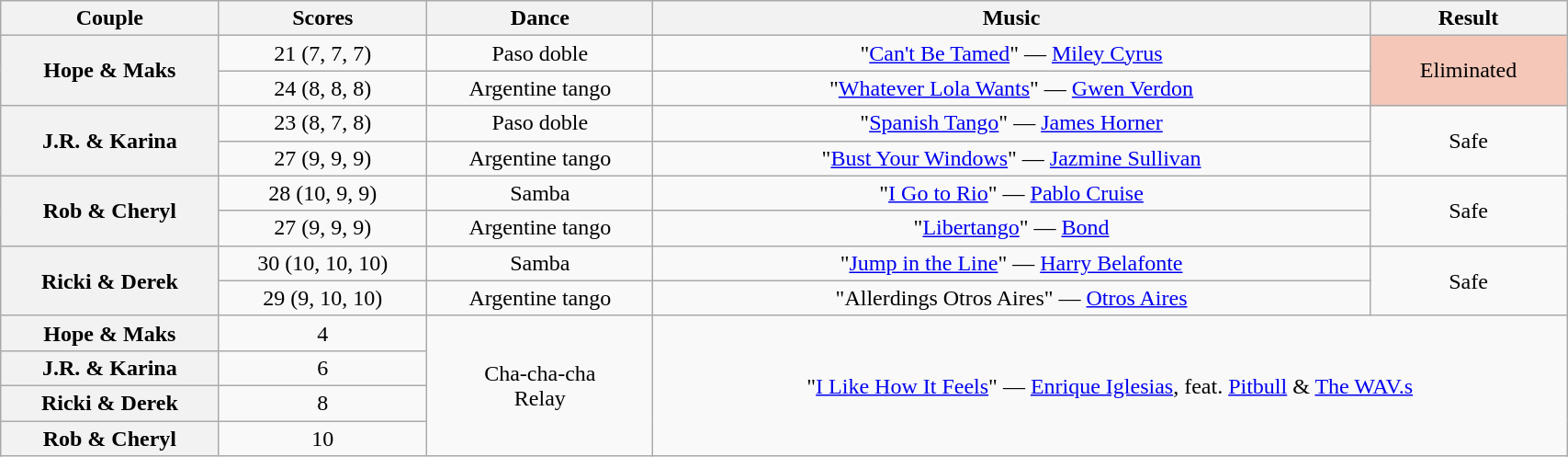<table class="wikitable sortable" style="text-align:center; width:90%">
<tr>
<th scope="col">Couple</th>
<th scope="col">Scores</th>
<th scope="col" class="unsortable">Dance</th>
<th scope="col" class="unsortable">Music</th>
<th scope="col" class="unsortable">Result</th>
</tr>
<tr>
<th scope="row" rowspan="2">Hope & Maks</th>
<td>21 (7, 7, 7)</td>
<td>Paso doble</td>
<td>"<a href='#'>Can't Be Tamed</a>" — <a href='#'>Miley Cyrus</a></td>
<td rowspan="2" bgcolor=f4c7b8>Eliminated</td>
</tr>
<tr>
<td>24 (8, 8, 8)</td>
<td>Argentine tango</td>
<td>"<a href='#'>Whatever Lola Wants</a>" — <a href='#'>Gwen Verdon</a></td>
</tr>
<tr>
<th scope="row" rowspan="2">J.R. & Karina</th>
<td>23 (8, 7, 8)</td>
<td>Paso doble</td>
<td>"<a href='#'>Spanish Tango</a>" — <a href='#'>James Horner</a></td>
<td rowspan="2">Safe</td>
</tr>
<tr>
<td>27 (9, 9, 9)</td>
<td>Argentine tango</td>
<td>"<a href='#'>Bust Your Windows</a>" — <a href='#'>Jazmine Sullivan</a></td>
</tr>
<tr>
<th scope="row" rowspan="2">Rob & Cheryl</th>
<td>28 (10, 9, 9)</td>
<td>Samba</td>
<td>"<a href='#'>I Go to Rio</a>" — <a href='#'>Pablo Cruise</a></td>
<td rowspan="2">Safe</td>
</tr>
<tr>
<td>27 (9, 9, 9)</td>
<td>Argentine tango</td>
<td>"<a href='#'>Libertango</a>" — <a href='#'>Bond</a></td>
</tr>
<tr>
<th scope="row" rowspan="2">Ricki & Derek</th>
<td>30 (10, 10, 10)</td>
<td>Samba</td>
<td>"<a href='#'>Jump in the Line</a>" — <a href='#'>Harry Belafonte</a></td>
<td rowspan="2">Safe</td>
</tr>
<tr>
<td>29 (9, 10, 10)</td>
<td>Argentine tango</td>
<td>"Allerdings Otros Aires" — <a href='#'>Otros Aires</a></td>
</tr>
<tr>
<th scope="row">Hope & Maks</th>
<td>4</td>
<td rowspan="4">Cha-cha-cha<br>Relay</td>
<td colspan="2" rowspan="4">"<a href='#'>I Like How It Feels</a>" — <a href='#'>Enrique Iglesias</a>, feat. <a href='#'>Pitbull</a> & <a href='#'>The WAV.s</a></td>
</tr>
<tr>
<th scope="row">J.R. & Karina</th>
<td>6</td>
</tr>
<tr>
<th scope="row">Ricki & Derek</th>
<td>8</td>
</tr>
<tr>
<th scope="row">Rob & Cheryl</th>
<td>10</td>
</tr>
</table>
